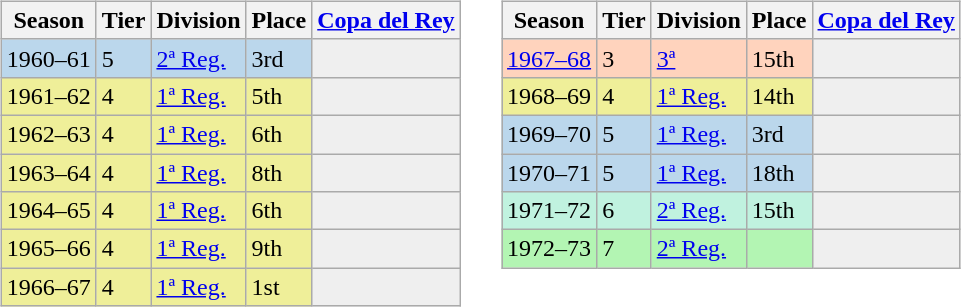<table>
<tr>
<td valign="top" width=49%><br><table class="wikitable">
<tr style="background:#f0f6fa;">
<th>Season</th>
<th>Tier</th>
<th>Division</th>
<th>Place</th>
<th><a href='#'>Copa del Rey</a></th>
</tr>
<tr>
<td style="background:#BBD7EC;">1960–61</td>
<td style="background:#BBD7EC;">5</td>
<td style="background:#BBD7EC;"><a href='#'>2ª Reg.</a></td>
<td style="background:#BBD7EC;">3rd</td>
<th style="background:#efefef;"></th>
</tr>
<tr>
<td style="background:#EFEF99;">1961–62</td>
<td style="background:#EFEF99;">4</td>
<td style="background:#EFEF99;"><a href='#'>1ª Reg.</a></td>
<td style="background:#EFEF99;">5th</td>
<th style="background:#efefef;"></th>
</tr>
<tr>
<td style="background:#EFEF99;">1962–63</td>
<td style="background:#EFEF99;">4</td>
<td style="background:#EFEF99;"><a href='#'>1ª Reg.</a></td>
<td style="background:#EFEF99;">6th</td>
<th style="background:#efefef;"></th>
</tr>
<tr>
<td style="background:#EFEF99;">1963–64</td>
<td style="background:#EFEF99;">4</td>
<td style="background:#EFEF99;"><a href='#'>1ª Reg.</a></td>
<td style="background:#EFEF99;">8th</td>
<th style="background:#efefef;"></th>
</tr>
<tr>
<td style="background:#EFEF99;">1964–65</td>
<td style="background:#EFEF99;">4</td>
<td style="background:#EFEF99;"><a href='#'>1ª Reg.</a></td>
<td style="background:#EFEF99;">6th</td>
<th style="background:#efefef;"></th>
</tr>
<tr>
<td style="background:#EFEF99;">1965–66</td>
<td style="background:#EFEF99;">4</td>
<td style="background:#EFEF99;"><a href='#'>1ª Reg.</a></td>
<td style="background:#EFEF99;">9th</td>
<th style="background:#efefef;"></th>
</tr>
<tr>
<td style="background:#EFEF99;">1966–67</td>
<td style="background:#EFEF99;">4</td>
<td style="background:#EFEF99;"><a href='#'>1ª Reg.</a></td>
<td style="background:#EFEF99;">1st</td>
<th style="background:#efefef;"></th>
</tr>
</table>
</td>
<td valign="top" width=49%><br><table class="wikitable">
<tr style="background:#f0f6fa;">
<th>Season</th>
<th>Tier</th>
<th>Division</th>
<th>Place</th>
<th><a href='#'>Copa del Rey</a></th>
</tr>
<tr>
<td style="background:#FFD3BD;"><a href='#'>1967–68</a></td>
<td style="background:#FFD3BD;">3</td>
<td style="background:#FFD3BD;"><a href='#'>3ª</a></td>
<td style="background:#FFD3BD;">15th</td>
<th style="background:#efefef;"></th>
</tr>
<tr>
<td style="background:#EFEF99;">1968–69</td>
<td style="background:#EFEF99;">4</td>
<td style="background:#EFEF99;"><a href='#'>1ª Reg.</a></td>
<td style="background:#EFEF99;">14th</td>
<th style="background:#efefef;"></th>
</tr>
<tr>
<td style="background:#BBD7EC;">1969–70</td>
<td style="background:#BBD7EC;">5</td>
<td style="background:#BBD7EC;"><a href='#'>1ª Reg.</a></td>
<td style="background:#BBD7EC;">3rd</td>
<th style="background:#efefef;"></th>
</tr>
<tr>
<td style="background:#BBD7EC;">1970–71</td>
<td style="background:#BBD7EC;">5</td>
<td style="background:#BBD7EC;"><a href='#'>1ª Reg.</a></td>
<td style="background:#BBD7EC;">18th</td>
<th style="background:#efefef;"></th>
</tr>
<tr>
<td style="background:#C0F2DF;">1971–72</td>
<td style="background:#C0F2DF;">6</td>
<td style="background:#C0F2DF;"><a href='#'>2ª Reg.</a></td>
<td style="background:#C0F2DF;">15th</td>
<th style="background:#efefef;"></th>
</tr>
<tr>
<td style="background:#B3F5B3;">1972–73</td>
<td style="background:#B3F5B3;">7</td>
<td style="background:#B3F5B3;"><a href='#'>2ª Reg.</a></td>
<td style="background:#B3F5B3;"></td>
<th style="background:#efefef;"></th>
</tr>
</table>
</td>
</tr>
</table>
